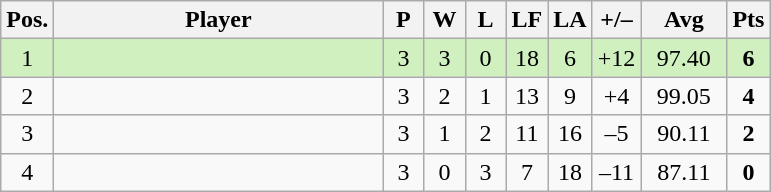<table class="wikitable" style="text-align:center; margin: 1em auto 1em auto, align:left">
<tr>
<th width=20>Pos.</th>
<th width=212>Player</th>
<th width=20>P</th>
<th width=20>W</th>
<th width=20>L</th>
<th width=20>LF</th>
<th width=20>LA</th>
<th width=25>+/–</th>
<th width=50>Avg</th>
<th width=20>Pts</th>
</tr>
<tr style="background:#D0F0C0;">
<td>1</td>
<td align=left></td>
<td>3</td>
<td>3</td>
<td>0</td>
<td>18</td>
<td>6</td>
<td>+12</td>
<td>97.40</td>
<td><strong>6</strong></td>
</tr>
<tr style=>
<td>2</td>
<td align=left></td>
<td>3</td>
<td>2</td>
<td>1</td>
<td>13</td>
<td>9</td>
<td>+4</td>
<td>99.05</td>
<td><strong>4</strong></td>
</tr>
<tr style=>
<td>3</td>
<td align=left></td>
<td>3</td>
<td>1</td>
<td>2</td>
<td>11</td>
<td>16</td>
<td>–5</td>
<td>90.11</td>
<td><strong>2</strong></td>
</tr>
<tr style=>
<td>4</td>
<td align=left></td>
<td>3</td>
<td>0</td>
<td>3</td>
<td>7</td>
<td>18</td>
<td>–11</td>
<td>87.11</td>
<td><strong>0</strong></td>
</tr>
</table>
